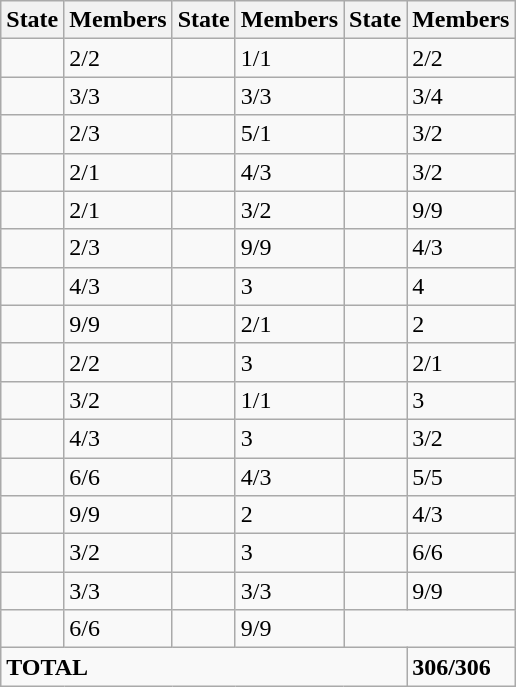<table class="wikitable" border="1">
<tr>
<th>State</th>
<th>Members</th>
<th>State</th>
<th>Members</th>
<th>State</th>
<th>Members</th>
</tr>
<tr>
<td></td>
<td>2/2</td>
<td></td>
<td>1/1</td>
<td></td>
<td>2/2</td>
</tr>
<tr>
<td></td>
<td>3/3</td>
<td></td>
<td>3/3</td>
<td></td>
<td>3/4</td>
</tr>
<tr>
<td></td>
<td>2/3</td>
<td></td>
<td>5/1</td>
<td></td>
<td>3/2</td>
</tr>
<tr>
<td></td>
<td>2/1</td>
<td></td>
<td>4/3</td>
<td></td>
<td>3/2</td>
</tr>
<tr>
<td></td>
<td>2/1</td>
<td></td>
<td>3/2</td>
<td></td>
<td>9/9</td>
</tr>
<tr>
<td></td>
<td>2/3</td>
<td></td>
<td>9/9</td>
<td></td>
<td>4/3</td>
</tr>
<tr>
<td></td>
<td>4/3</td>
<td></td>
<td>3</td>
<td></td>
<td>4</td>
</tr>
<tr>
<td></td>
<td>9/9</td>
<td></td>
<td>2/1</td>
<td></td>
<td>2</td>
</tr>
<tr>
<td></td>
<td>2/2</td>
<td></td>
<td>3</td>
<td></td>
<td>2/1</td>
</tr>
<tr>
<td></td>
<td>3/2</td>
<td></td>
<td>1/1</td>
<td></td>
<td>3</td>
</tr>
<tr>
<td></td>
<td>4/3</td>
<td></td>
<td>3</td>
<td></td>
<td>3/2</td>
</tr>
<tr>
<td></td>
<td>6/6</td>
<td></td>
<td>4/3</td>
<td></td>
<td>5/5</td>
</tr>
<tr>
<td></td>
<td>9/9</td>
<td></td>
<td>2</td>
<td></td>
<td>4/3</td>
</tr>
<tr>
<td></td>
<td>3/2</td>
<td></td>
<td>3</td>
<td></td>
<td>6/6</td>
</tr>
<tr>
<td></td>
<td>3/3</td>
<td></td>
<td>3/3</td>
<td></td>
<td>9/9</td>
</tr>
<tr>
<td></td>
<td>6/6</td>
<td></td>
<td>9/9</td>
</tr>
<tr>
<td colspan=5><strong>TOTAL</strong></td>
<td><strong>306/306</strong></td>
</tr>
</table>
